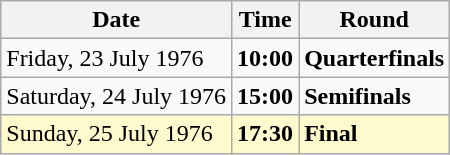<table class="wikitable">
<tr>
<th>Date</th>
<th>Time</th>
<th>Round</th>
</tr>
<tr>
<td>Friday, 23 July 1976</td>
<td><strong>10:00</strong></td>
<td><strong>Quarterfinals</strong></td>
</tr>
<tr>
<td>Saturday, 24 July 1976</td>
<td><strong>15:00</strong></td>
<td><strong>Semifinals</strong></td>
</tr>
<tr style=background:lemonchiffon>
<td>Sunday, 25 July 1976</td>
<td><strong>17:30</strong></td>
<td><strong>Final</strong></td>
</tr>
</table>
